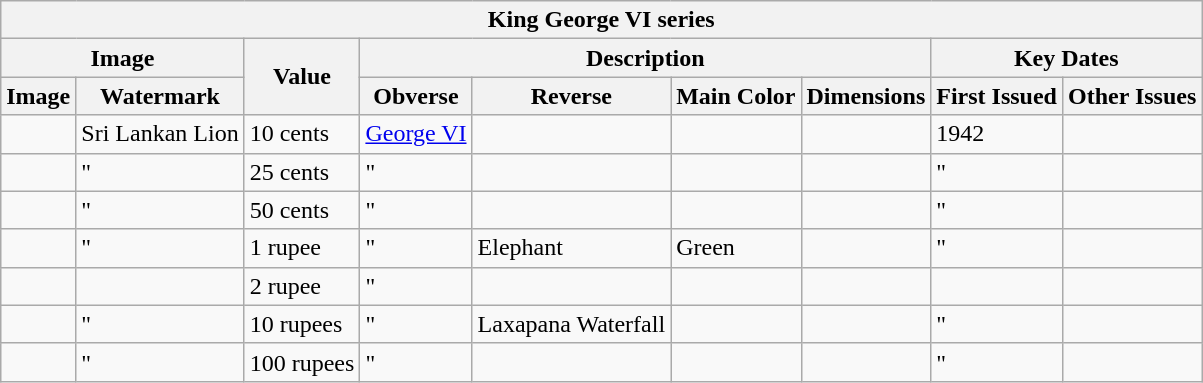<table class="wikitable" style="font-size: 100%">
<tr>
<th colspan="10">King George VI series</th>
</tr>
<tr>
<th colspan="2">Image</th>
<th rowspan="2">Value</th>
<th colspan="4">Description</th>
<th colspan="2">Key Dates</th>
</tr>
<tr>
<th>Image</th>
<th>Watermark</th>
<th>Obverse</th>
<th>Reverse</th>
<th>Main Color</th>
<th>Dimensions</th>
<th>First Issued</th>
<th>Other Issues</th>
</tr>
<tr>
<td></td>
<td>Sri Lankan Lion</td>
<td>10 cents</td>
<td><a href='#'>George VI</a></td>
<td></td>
<td></td>
<td></td>
<td>1942</td>
<td></td>
</tr>
<tr>
<td></td>
<td>"</td>
<td>25 cents</td>
<td>"</td>
<td></td>
<td></td>
<td></td>
<td>"</td>
<td></td>
</tr>
<tr>
<td></td>
<td>"</td>
<td>50 cents</td>
<td>"</td>
<td></td>
<td></td>
<td></td>
<td>"</td>
<td></td>
</tr>
<tr>
<td></td>
<td>"</td>
<td>1 rupee</td>
<td>"</td>
<td>Elephant</td>
<td>Green</td>
<td></td>
<td>"</td>
<td></td>
</tr>
<tr>
<td></td>
<td></td>
<td>2 rupee</td>
<td>"</td>
<td></td>
<td></td>
<td></td>
<td></td>
<td></td>
</tr>
<tr>
<td></td>
<td>"</td>
<td>10 rupees</td>
<td>"</td>
<td>Laxapana Waterfall</td>
<td></td>
<td></td>
<td>"</td>
<td></td>
</tr>
<tr>
<td></td>
<td>"</td>
<td>100 rupees</td>
<td>"</td>
<td></td>
<td></td>
<td></td>
<td>"</td>
<td></td>
</tr>
</table>
